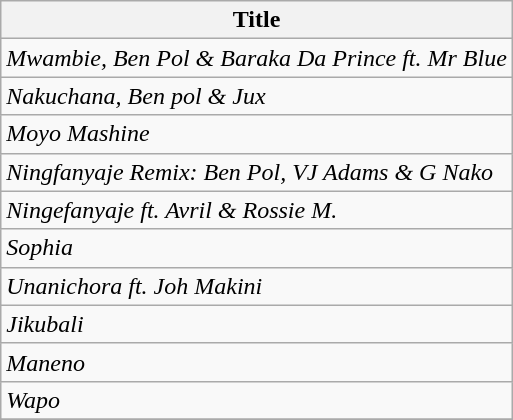<table class="wikitable">
<tr>
<th>Title</th>
</tr>
<tr>
<td><em>Mwambie, Ben Pol & Baraka Da Prince ft. Mr Blue</em></td>
</tr>
<tr>
<td><em>Nakuchana, Ben pol & Jux</em></td>
</tr>
<tr>
<td><em>Moyo Mashine</em></td>
</tr>
<tr>
<td><em>Ningfanyaje Remix: Ben Pol, VJ Adams & G Nako</em></td>
</tr>
<tr>
<td><em>Ningefanyaje ft. Avril & Rossie M.</em></td>
</tr>
<tr>
<td><em>Sophia</em></td>
</tr>
<tr>
<td><em>Unanichora ft. Joh Makini</em></td>
</tr>
<tr>
<td><em>Jikubali</em></td>
</tr>
<tr>
<td><em>Maneno</em></td>
</tr>
<tr>
<td><em>Wapo</em></td>
</tr>
<tr>
</tr>
</table>
